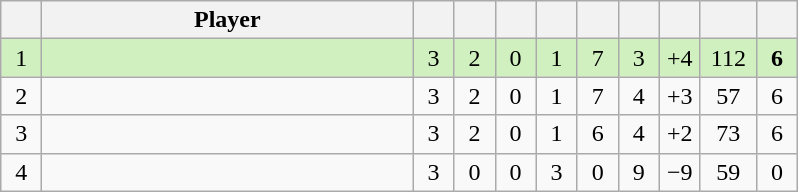<table class="wikitable" style="text-align:center; margin: 1em auto 1em auto, align:left">
<tr>
<th width=20></th>
<th width=240>Player</th>
<th width=20></th>
<th width=20></th>
<th width=20></th>
<th width=20></th>
<th width=20></th>
<th width=20></th>
<th width=20></th>
<th width=30></th>
<th width=20></th>
</tr>
<tr style="background:#D0F0C0;">
<td>1</td>
<td align=left></td>
<td>3</td>
<td>2</td>
<td>0</td>
<td>1</td>
<td>7</td>
<td>3</td>
<td>+4</td>
<td>112</td>
<td><strong>6</strong></td>
</tr>
<tr style=>
<td>2</td>
<td align=left></td>
<td>3</td>
<td>2</td>
<td>0</td>
<td>1</td>
<td>7</td>
<td>4</td>
<td>+3</td>
<td>57</td>
<td>6</td>
</tr>
<tr style=>
<td>3</td>
<td align=left></td>
<td>3</td>
<td>2</td>
<td>0</td>
<td>1</td>
<td>6</td>
<td>4</td>
<td>+2</td>
<td>73</td>
<td>6</td>
</tr>
<tr style=>
<td>4</td>
<td align=left></td>
<td>3</td>
<td>0</td>
<td>0</td>
<td>3</td>
<td>0</td>
<td>9</td>
<td>−9</td>
<td>59</td>
<td>0</td>
</tr>
</table>
